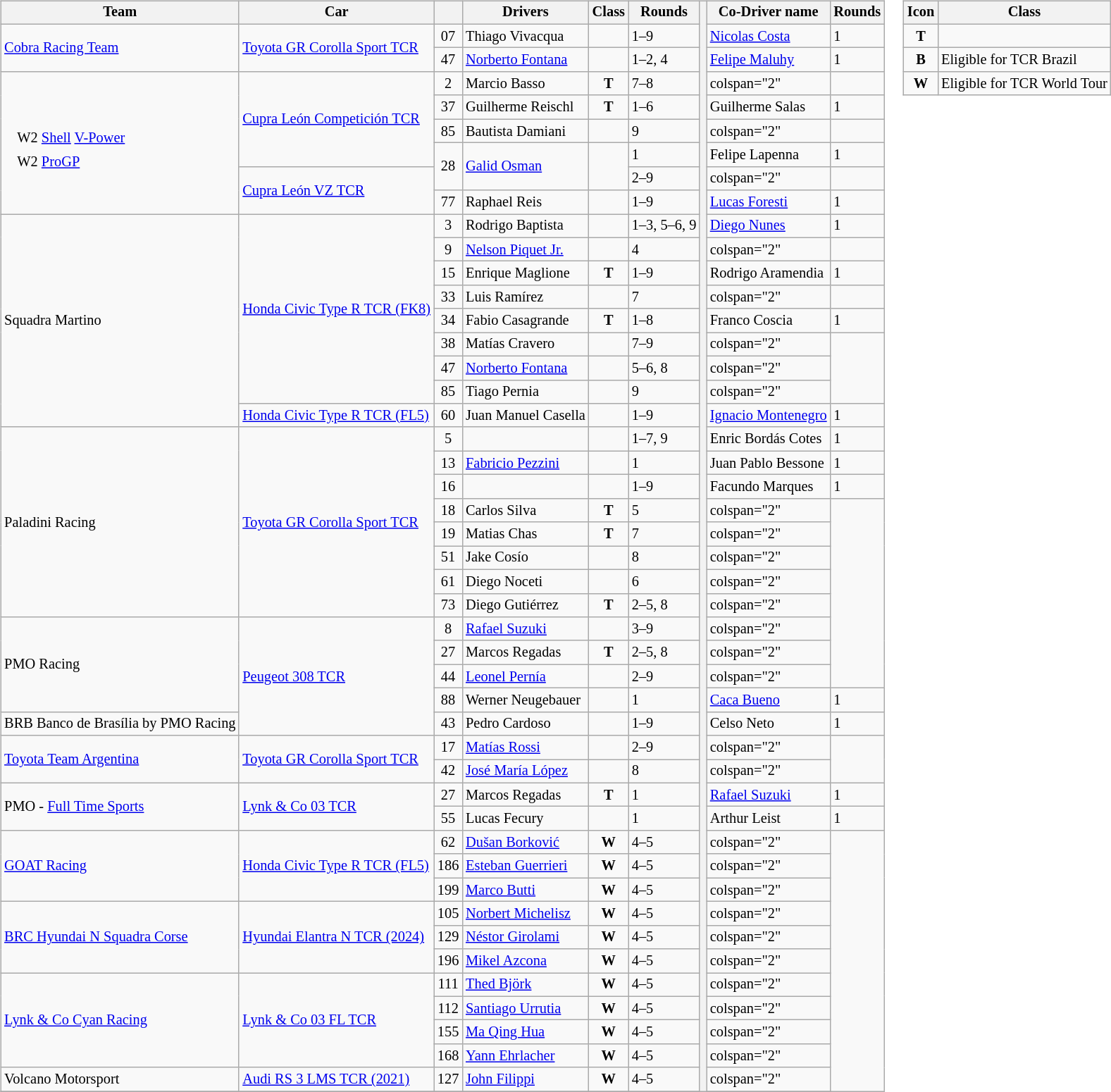<table>
<tr>
<td><br><table class="wikitable" style="font-size: 85%">
<tr>
<th>Team</th>
<th>Car</th>
<th></th>
<th>Drivers</th>
<th>Class</th>
<th>Rounds</th>
<th rowspan="50"></th>
<th>Co-Driver name</th>
<th>Rounds</th>
</tr>
<tr>
<td rowspan="2"> <a href='#'>Cobra Racing Team</a></td>
<td rowspan="2"><a href='#'>Toyota GR Corolla Sport TCR</a></td>
<td align="center">07</td>
<td> Thiago Vivacqua</td>
<td align="center"></td>
<td>1–9</td>
<td> <a href='#'>Nicolas Costa</a></td>
<td>1</td>
</tr>
<tr>
<td align="center">47</td>
<td> <a href='#'>Norberto Fontana</a></td>
<td align="center"></td>
<td>1–2, 4</td>
<td> <a href='#'>Felipe Maluhy</a></td>
<td>1</td>
</tr>
<tr>
<td rowspan="6"><br><table style="float: left; border-top:transparent; border-right:transparent; border-bottom:transparent; border-left:transparent;">
<tr>
<td style=" border-top:transparent; border-right:transparent; border-bottom:transparent; border-left:transparent;" rowspan=2></td>
<td style=" border-top:transparent; border-right:transparent; border-bottom:transparent; border-left:transparent;">W2 <a href='#'>Shell</a> <a href='#'>V-Power</a></td>
</tr>
<tr>
<td style=" border-top:transparent; border-right:transparent; border-bottom:transparent; border-left:transparent;">W2 <a href='#'>ProGP</a></td>
</tr>
<tr>
</tr>
</table>
</td>
<td rowspan="4"><a href='#'>Cupra León Competición TCR</a></td>
<td align="center">2</td>
<td> Marcio Basso</td>
<td align="center"><strong><span>T</span></strong></td>
<td>7–8</td>
<td>colspan="2" </td>
</tr>
<tr>
<td align="center">37</td>
<td> Guilherme Reischl</td>
<td align="center"><strong><span>T</span></strong></td>
<td>1–6</td>
<td> Guilherme Salas</td>
<td>1</td>
</tr>
<tr>
<td align="center">85</td>
<td> Bautista Damiani</td>
<td></td>
<td>9</td>
<td>colspan="2" </td>
</tr>
<tr>
<td rowspan="2" align="center">28</td>
<td rowspan="2"> <a href='#'>Galid Osman</a></td>
<td rowspan="2" align="center"></td>
<td>1</td>
<td> Felipe Lapenna</td>
<td>1</td>
</tr>
<tr>
<td rowspan="2"><a href='#'>Cupra León VZ TCR</a></td>
<td>2–9</td>
<td>colspan="2" </td>
</tr>
<tr>
<td align="center">77</td>
<td> Raphael Reis</td>
<td align="center"></td>
<td>1–9</td>
<td> <a href='#'>Lucas Foresti</a></td>
<td>1</td>
</tr>
<tr>
<td rowspan="9"> Squadra Martino</td>
<td rowspan="8"><a href='#'>Honda Civic Type R TCR (FK8)</a></td>
<td align="center">3</td>
<td> Rodrigo Baptista</td>
<td align="center"></td>
<td>1–3, 5–6, 9</td>
<td> <a href='#'> Diego Nunes</a></td>
<td>1</td>
</tr>
<tr>
<td align="center">9</td>
<td> <a href='#'>Nelson Piquet Jr.</a></td>
<td align="center"></td>
<td>4</td>
<td>colspan="2" </td>
</tr>
<tr>
<td align="center">15</td>
<td> Enrique Maglione</td>
<td align="center"><strong><span>T</span></strong></td>
<td>1–9</td>
<td> Rodrigo Aramendia</td>
<td>1</td>
</tr>
<tr>
<td align="center">33</td>
<td> Luis Ramírez</td>
<td align="center"></td>
<td>7</td>
<td>colspan="2" </td>
</tr>
<tr>
<td align="center">34</td>
<td> Fabio Casagrande</td>
<td align="center"><strong><span>T</span></strong></td>
<td>1–8</td>
<td> Franco Coscia</td>
<td>1</td>
</tr>
<tr>
<td align="center">38</td>
<td> Matías Cravero</td>
<td align="center"></td>
<td>7–9</td>
<td>colspan="2" </td>
</tr>
<tr>
<td align="center">47</td>
<td> <a href='#'>Norberto Fontana</a></td>
<td align="center"></td>
<td>5–6, 8</td>
<td>colspan="2" </td>
</tr>
<tr>
<td align="center">85</td>
<td> Tiago Pernia</td>
<td align="center"></td>
<td>9</td>
<td>colspan="2" </td>
</tr>
<tr>
<td><a href='#'>Honda Civic Type R TCR (FL5)</a></td>
<td align="center">60</td>
<td> Juan Manuel Casella</td>
<td align="center"></td>
<td>1–9</td>
<td> <a href='#'>Ignacio Montenegro</a></td>
<td>1</td>
</tr>
<tr>
<td rowspan="8"> Paladini Racing</td>
<td rowspan="8"><a href='#'>Toyota GR Corolla Sport TCR</a></td>
<td align="center">5</td>
<td> </td>
<td align="center"></td>
<td>1–7, 9</td>
<td> Enric Bordás Cotes</td>
<td>1</td>
</tr>
<tr>
<td align="center">13</td>
<td>  <a href='#'>Fabricio Pezzini</a></td>
<td align="center"></td>
<td>1</td>
<td> Juan Pablo Bessone</td>
<td>1</td>
</tr>
<tr>
<td align="center">16</td>
<td> </td>
<td align="center"></td>
<td>1–9</td>
<td> Facundo Marques</td>
<td>1</td>
</tr>
<tr>
<td align="center">18</td>
<td> Carlos Silva</td>
<td align="center"><strong><span>T</span></strong></td>
<td>5</td>
<td>colspan="2" </td>
</tr>
<tr>
<td align="center">19</td>
<td> Matias Chas</td>
<td align="center"><strong><span>T</span></strong></td>
<td>7</td>
<td>colspan="2" </td>
</tr>
<tr>
<td align="center">51</td>
<td> Jake Cosío</td>
<td></td>
<td>8</td>
<td>colspan="2" </td>
</tr>
<tr>
<td align="center">61</td>
<td> Diego Noceti</td>
<td></td>
<td>6</td>
<td>colspan="2" </td>
</tr>
<tr>
<td align="center">73</td>
<td> Diego Gutiérrez</td>
<td align="center"><strong><span>T</span></strong></td>
<td>2–5, 8</td>
<td>colspan="2" </td>
</tr>
<tr>
<td rowspan="4"> PMO Racing</td>
<td rowspan="5"><a href='#'>Peugeot 308 TCR</a></td>
<td align="center">8</td>
<td> <a href='#'>Rafael Suzuki</a></td>
<td align="center"></td>
<td>3–9</td>
<td>colspan="2" </td>
</tr>
<tr>
<td align="center">27</td>
<td> Marcos Regadas</td>
<td align="center"><strong><span>T</span></strong></td>
<td>2–5, 8</td>
<td>colspan="2" </td>
</tr>
<tr>
<td align="center">44</td>
<td> <a href='#'>Leonel Pernía</a></td>
<td></td>
<td>2–9</td>
<td>colspan="2" </td>
</tr>
<tr>
<td align="center">88</td>
<td> Werner Neugebauer</td>
<td align="center"></td>
<td>1</td>
<td> <a href='#'>Caca Bueno</a></td>
<td>1</td>
</tr>
<tr>
<td> BRB Banco de Brasília by PMO Racing</td>
<td align="center">43</td>
<td> Pedro Cardoso</td>
<td align="center"></td>
<td>1–9</td>
<td> Celso Neto</td>
<td>1</td>
</tr>
<tr>
<td rowspan="2"> <a href='#'>Toyota Team Argentina</a></td>
<td rowspan="2"><a href='#'>Toyota GR Corolla Sport TCR</a></td>
<td align="center">17</td>
<td> <a href='#'>Matías Rossi</a></td>
<td align="center"></td>
<td>2–9</td>
<td>colspan="2" </td>
</tr>
<tr>
<td align="center">42</td>
<td> <a href='#'>José María López</a></td>
<td align="center"></td>
<td>8</td>
<td>colspan="2" </td>
</tr>
<tr>
<td rowspan="2"> PMO - <a href='#'>Full Time Sports</a></td>
<td rowspan="2"><a href='#'>Lynk & Co 03 TCR</a></td>
<td align="center">27</td>
<td> Marcos Regadas</td>
<td align="center"><strong><span>T</span></strong></td>
<td>1</td>
<td> <a href='#'>Rafael Suzuki</a></td>
<td>1</td>
</tr>
<tr>
<td align="center">55</td>
<td> Lucas Fecury</td>
<td align="center"></td>
<td>1</td>
<td> Arthur Leist</td>
<td>1</td>
</tr>
<tr>
<td rowspan="3"> <a href='#'>GOAT Racing</a></td>
<td rowspan="3"><a href='#'>Honda Civic Type R TCR (FL5)</a></td>
<td align="center">62</td>
<td> <a href='#'>Dušan Borković</a></td>
<td align="center"><strong><span>W</span></strong></td>
<td>4–5</td>
<td>colspan="2" </td>
</tr>
<tr>
<td align="center">186</td>
<td> <a href='#'>Esteban Guerrieri</a></td>
<td align="center"><strong><span>W</span></strong></td>
<td>4–5</td>
<td>colspan="2" </td>
</tr>
<tr>
<td align="center">199</td>
<td> <a href='#'>Marco Butti</a></td>
<td align="center"><strong><span>W</span></strong></td>
<td>4–5</td>
<td>colspan="2" </td>
</tr>
<tr>
<td rowspan="3"> <a href='#'>BRC Hyundai N Squadra Corse</a></td>
<td rowspan="3"><a href='#'>Hyundai Elantra N TCR (2024)</a></td>
<td align="center">105</td>
<td> <a href='#'>Norbert Michelisz</a></td>
<td align="center"><strong><span>W</span></strong></td>
<td>4–5</td>
<td>colspan="2" </td>
</tr>
<tr>
<td align="center">129</td>
<td> <a href='#'>Néstor Girolami</a></td>
<td align="center"><strong><span>W</span></strong></td>
<td>4–5</td>
<td>colspan="2" </td>
</tr>
<tr>
<td align="center">196</td>
<td> <a href='#'>Mikel Azcona</a></td>
<td align="center"><strong><span>W</span></strong></td>
<td>4–5</td>
<td>colspan="2" </td>
</tr>
<tr>
<td rowspan="4"> <a href='#'>Lynk & Co Cyan Racing</a></td>
<td rowspan="4"><a href='#'>Lynk & Co 03 FL TCR</a></td>
<td align="center">111</td>
<td> <a href='#'>Thed Björk</a></td>
<td align="center"><strong><span>W</span></strong></td>
<td>4–5</td>
<td>colspan="2" </td>
</tr>
<tr>
<td align="center">112</td>
<td> <a href='#'>Santiago Urrutia</a></td>
<td align="center"><strong><span>W</span></strong></td>
<td>4–5</td>
<td>colspan="2" </td>
</tr>
<tr>
<td align="center">155</td>
<td> <a href='#'>Ma Qing Hua</a></td>
<td align="center"><strong><span>W</span></strong></td>
<td>4–5</td>
<td>colspan="2" </td>
</tr>
<tr>
<td align="center">168</td>
<td> <a href='#'>Yann Ehrlacher</a></td>
<td align="center"><strong><span>W</span></strong></td>
<td>4–5</td>
<td>colspan="2" </td>
</tr>
<tr>
<td> Volcano Motorsport</td>
<td><a href='#'>Audi RS 3 LMS TCR (2021)</a></td>
<td align="center">127</td>
<td> <a href='#'>John Filippi</a></td>
<td align="center"><strong><span>W</span></strong></td>
<td>4–5</td>
<td>colspan="2" </td>
</tr>
<tr>
</tr>
</table>
</td>
<td valign=top><br><table align="right" class="wikitable" style="font-size: 85%">
<tr>
<th>Icon</th>
<th>Class</th>
</tr>
<tr>
<td align=center><strong><span>T</span></strong></td>
<td></td>
</tr>
<tr>
<td align=center><strong><span>B</span></strong></td>
<td>Eligible for TCR Brazil</td>
</tr>
<tr>
<td align="center"><strong><span>W</span></strong></td>
<td>Eligible for TCR World Tour</td>
</tr>
</table>
</td>
</tr>
</table>
